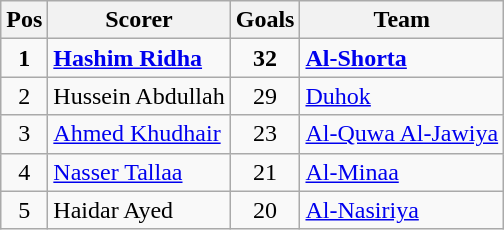<table class="wikitable">
<tr>
<th>Pos</th>
<th>Scorer</th>
<th>Goals</th>
<th>Team</th>
</tr>
<tr>
<td align=center><strong>1</strong></td>
<td><strong><a href='#'>Hashim Ridha</a></strong></td>
<td align=center><strong>32</strong></td>
<td><strong><a href='#'>Al-Shorta</a></strong></td>
</tr>
<tr>
<td align=center>2</td>
<td>Hussein Abdullah</td>
<td align=center>29</td>
<td><a href='#'>Duhok</a></td>
</tr>
<tr>
<td align=center>3</td>
<td><a href='#'>Ahmed Khudhair</a></td>
<td align=center>23</td>
<td><a href='#'>Al-Quwa Al-Jawiya</a></td>
</tr>
<tr>
<td align=center>4</td>
<td><a href='#'>Nasser Tallaa</a></td>
<td align=center>21</td>
<td><a href='#'>Al-Minaa</a></td>
</tr>
<tr>
<td align=center>5</td>
<td>Haidar Ayed</td>
<td align=center>20</td>
<td><a href='#'>Al-Nasiriya</a></td>
</tr>
</table>
